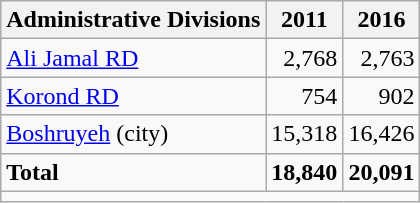<table class="wikitable">
<tr>
<th>Administrative Divisions</th>
<th>2011</th>
<th>2016</th>
</tr>
<tr>
<td><a href='#'>Ali Jamal RD</a></td>
<td style="text-align: right;">2,768</td>
<td style="text-align: right;">2,763</td>
</tr>
<tr>
<td><a href='#'>Korond RD</a></td>
<td style="text-align: right;">754</td>
<td style="text-align: right;">902</td>
</tr>
<tr>
<td><a href='#'>Boshruyeh</a> (city)</td>
<td style="text-align: right;">15,318</td>
<td style="text-align: right;">16,426</td>
</tr>
<tr>
<td><strong>Total</strong></td>
<td style="text-align: right;"><strong>18,840</strong></td>
<td style="text-align: right;"><strong>20,091</strong></td>
</tr>
<tr>
<td colspan=3></td>
</tr>
</table>
